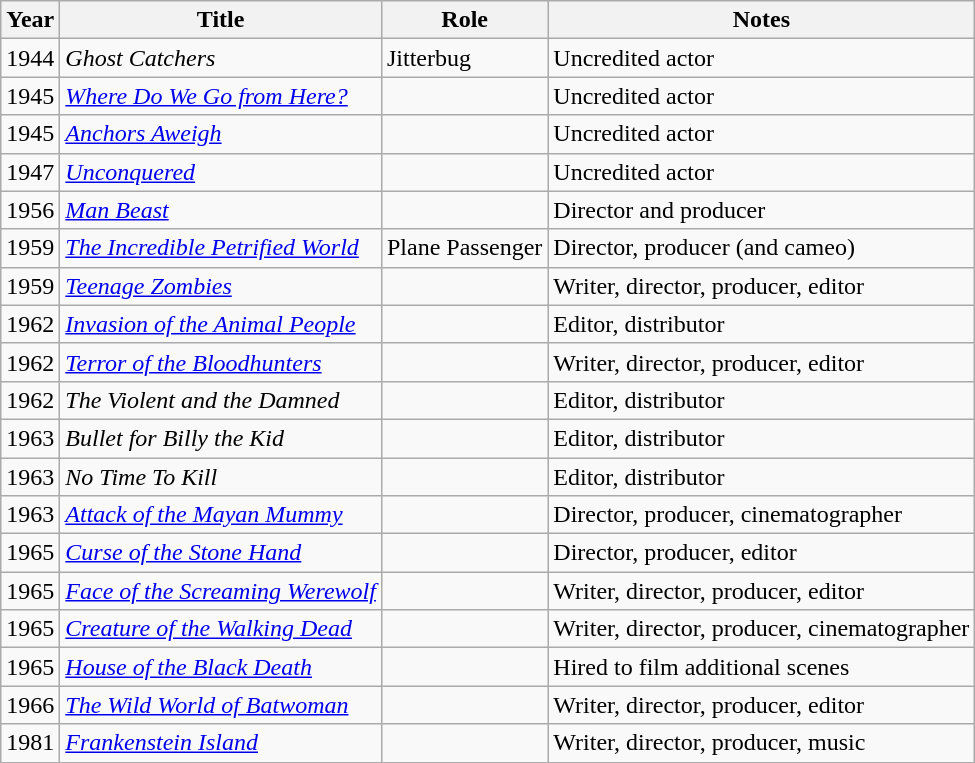<table class="wikitable sortable">
<tr>
<th>Year</th>
<th>Title</th>
<th>Role</th>
<th class="unsortable">Notes</th>
</tr>
<tr>
<td>1944</td>
<td><em>Ghost Catchers</em></td>
<td>Jitterbug</td>
<td>Uncredited actor</td>
</tr>
<tr>
<td>1945</td>
<td><em><a href='#'>Where Do We Go from Here?</a></em></td>
<td></td>
<td>Uncredited actor</td>
</tr>
<tr>
<td>1945</td>
<td><em><a href='#'>Anchors Aweigh</a></em></td>
<td></td>
<td>Uncredited actor</td>
</tr>
<tr>
<td>1947</td>
<td><em><a href='#'>Unconquered</a></em></td>
<td></td>
<td>Uncredited actor</td>
</tr>
<tr>
<td>1956</td>
<td><em><a href='#'>Man Beast</a></em></td>
<td></td>
<td>Director and producer</td>
</tr>
<tr>
<td>1959</td>
<td><em><a href='#'>The Incredible Petrified World</a></em></td>
<td>Plane Passenger</td>
<td>Director, producer (and cameo)</td>
</tr>
<tr>
<td>1959</td>
<td><em><a href='#'>Teenage Zombies</a></em></td>
<td></td>
<td>Writer, director, producer, editor</td>
</tr>
<tr>
<td>1962</td>
<td><em><a href='#'>Invasion of the Animal People</a></em></td>
<td></td>
<td>Editor, distributor</td>
</tr>
<tr>
<td>1962</td>
<td><em><a href='#'>Terror of the Bloodhunters</a></em></td>
<td></td>
<td>Writer, director, producer, editor</td>
</tr>
<tr>
<td>1962</td>
<td><em>The Violent and the Damned</em></td>
<td></td>
<td>Editor, distributor</td>
</tr>
<tr>
<td>1963</td>
<td><em>Bullet for Billy the Kid</em></td>
<td></td>
<td>Editor, distributor</td>
</tr>
<tr>
<td>1963</td>
<td><em>No Time To Kill</em></td>
<td></td>
<td>Editor, distributor</td>
</tr>
<tr>
<td>1963</td>
<td><em><a href='#'>Attack of the Mayan Mummy</a></em></td>
<td></td>
<td>Director, producer, cinematographer</td>
</tr>
<tr>
<td>1965</td>
<td><em><a href='#'>Curse of the Stone Hand</a></em></td>
<td></td>
<td>Director, producer, editor</td>
</tr>
<tr>
<td>1965</td>
<td><em><a href='#'>Face of the Screaming Werewolf</a></em></td>
<td></td>
<td>Writer, director, producer, editor</td>
</tr>
<tr>
<td>1965</td>
<td><em><a href='#'>Creature of the Walking Dead</a></em></td>
<td></td>
<td>Writer, director, producer, cinematographer</td>
</tr>
<tr>
<td>1965</td>
<td><em><a href='#'>House of the Black Death</a></em></td>
<td></td>
<td>Hired to film additional scenes</td>
</tr>
<tr>
<td>1966</td>
<td><em><a href='#'>The Wild World of Batwoman</a></em></td>
<td></td>
<td>Writer, director, producer, editor</td>
</tr>
<tr>
<td>1981</td>
<td><em><a href='#'>Frankenstein Island</a></em></td>
<td></td>
<td>Writer, director, producer, music</td>
</tr>
</table>
